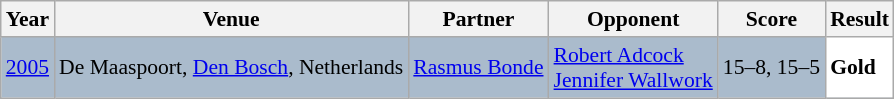<table class="sortable wikitable" style="font-size: 90%;">
<tr>
<th>Year</th>
<th>Venue</th>
<th>Partner</th>
<th>Opponent</th>
<th>Score</th>
<th>Result</th>
</tr>
<tr style="background:#AABBCC">
<td align="center"><a href='#'>2005</a></td>
<td align="left">De Maaspoort, <a href='#'>Den Bosch</a>, Netherlands</td>
<td align="left"> <a href='#'>Rasmus Bonde</a></td>
<td align="left"> <a href='#'>Robert Adcock</a><br> <a href='#'>Jennifer Wallwork</a></td>
<td align="left">15–8, 15–5</td>
<td style="text-align:left; background:white"> <strong>Gold</strong></td>
</tr>
</table>
